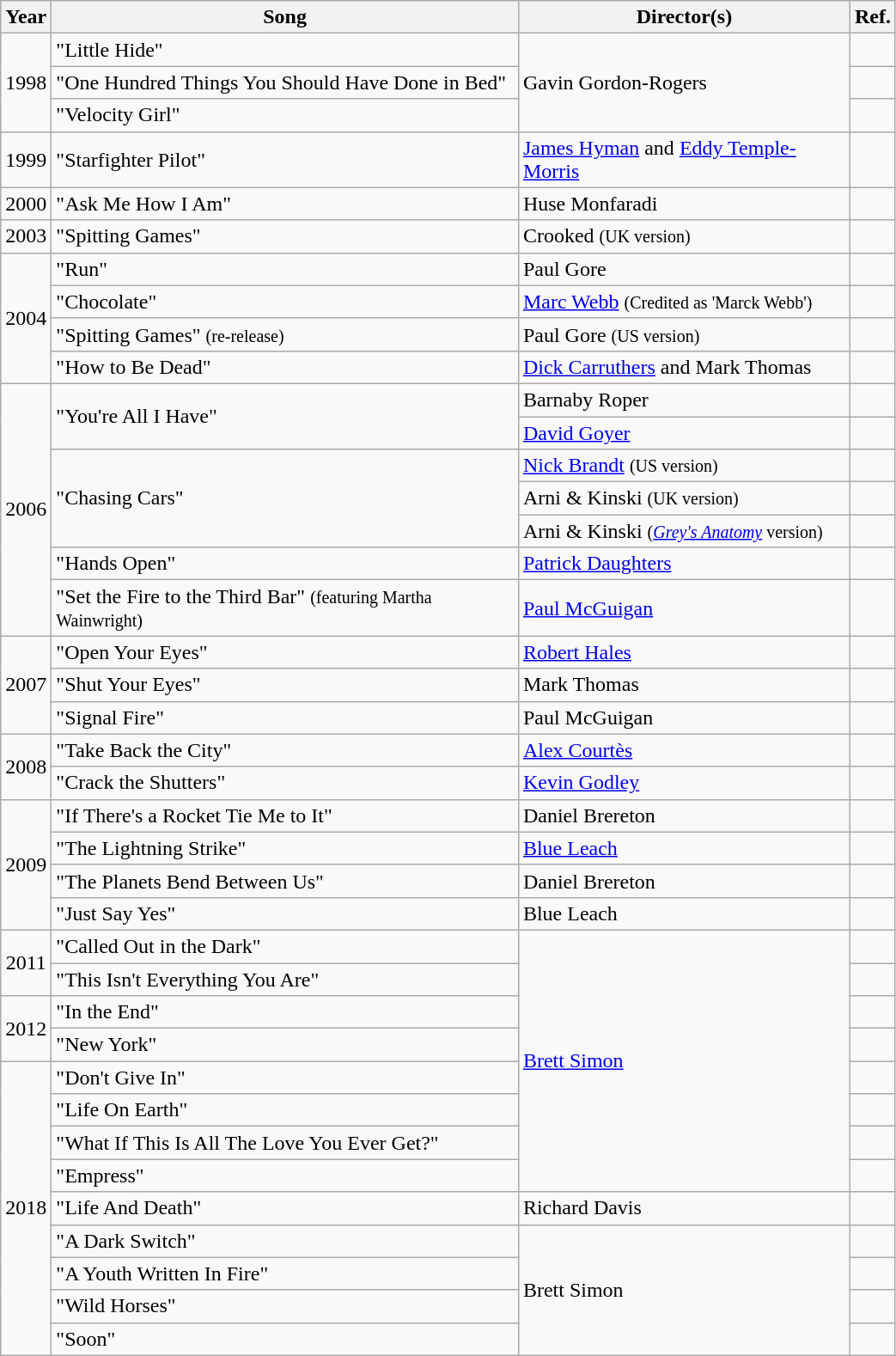<table class="wikitable">
<tr>
<th style="text-align:center;">Year</th>
<th style="text-align:center; width:355px;">Song</th>
<th style="text-align:center; width:250px;">Director(s)</th>
<th style="text-align:center;">Ref.</th>
</tr>
<tr>
<td rowspan="3" style="text-align:center;">1998</td>
<td>"Little Hide"</td>
<td rowspan="3">Gavin Gordon-Rogers</td>
<td style="text-align:center;"></td>
</tr>
<tr>
<td>"One Hundred Things You Should Have Done in Bed"</td>
<td style="text-align:center;"></td>
</tr>
<tr>
<td>"Velocity Girl"</td>
<td style="text-align:center;"></td>
</tr>
<tr>
<td style="text-align:center;">1999</td>
<td>"Starfighter Pilot"</td>
<td><a href='#'>James Hyman</a> and <a href='#'>Eddy Temple-Morris</a></td>
<td style="text-align:center;"></td>
</tr>
<tr>
<td style="text-align:center;">2000</td>
<td>"Ask Me How I Am"</td>
<td>Huse Monfaradi</td>
<td style="text-align:center;"></td>
</tr>
<tr>
<td style="text-align:center;">2003</td>
<td>"Spitting Games"</td>
<td>Crooked <small>(UK version)</small></td>
<td style="text-align:center;"></td>
</tr>
<tr>
<td rowspan="4" style="text-align:center;">2004</td>
<td>"Run"</td>
<td>Paul Gore</td>
<td style="text-align:center;"></td>
</tr>
<tr>
<td>"Chocolate"</td>
<td><a href='#'>Marc Webb</a> <small>(Credited as 'Marck Webb')</small></td>
<td style="text-align:center;"></td>
</tr>
<tr>
<td>"Spitting Games" <small>(re-release)</small></td>
<td>Paul Gore <small>(US version)</small></td>
<td style="text-align:center;"></td>
</tr>
<tr>
<td>"How to Be Dead"</td>
<td><a href='#'>Dick Carruthers</a> and Mark Thomas</td>
<td style="text-align:center;"></td>
</tr>
<tr>
<td rowspan="7" style="text-align:center;">2006</td>
<td rowspan="2">"You're All I Have"</td>
<td>Barnaby Roper</td>
<td style="text-align:center;"></td>
</tr>
<tr>
<td><a href='#'>David Goyer</a></td>
<td style="text-align:center;"></td>
</tr>
<tr>
<td rowspan="3">"Chasing Cars"</td>
<td><a href='#'>Nick Brandt</a> <small>(US version)</small></td>
<td style="text-align:center;"></td>
</tr>
<tr>
<td>Arni & Kinski <small>(UK version)</small></td>
<td style="text-align:center;"></td>
</tr>
<tr>
<td>Arni & Kinski <small>(<em><a href='#'>Grey's Anatomy</a></em> version)</small></td>
<td style="text-align:center;"></td>
</tr>
<tr>
<td>"Hands Open"</td>
<td><a href='#'>Patrick Daughters</a></td>
<td style="text-align:center;"></td>
</tr>
<tr>
<td>"Set the Fire to the Third Bar" <small>(featuring Martha Wainwright)</small></td>
<td><a href='#'>Paul McGuigan</a></td>
<td style="text-align:center;"></td>
</tr>
<tr>
<td rowspan="3" style="text-align:center;">2007</td>
<td>"Open Your Eyes"</td>
<td><a href='#'>Robert Hales</a></td>
<td style="text-align:center;"></td>
</tr>
<tr>
<td>"Shut Your Eyes"</td>
<td>Mark Thomas</td>
<td style="text-align:center;"></td>
</tr>
<tr>
<td>"Signal Fire"</td>
<td>Paul McGuigan</td>
<td style="text-align:center;"></td>
</tr>
<tr>
<td rowspan="2" style="text-align:center;">2008</td>
<td>"Take Back the City"</td>
<td><a href='#'>Alex Courtès</a></td>
<td style="text-align:center;"></td>
</tr>
<tr>
<td>"Crack the Shutters"</td>
<td><a href='#'>Kevin Godley</a></td>
<td style="text-align:center;"></td>
</tr>
<tr>
<td rowspan="4" style="text-align:center;">2009</td>
<td>"If There's a Rocket Tie Me to It"</td>
<td>Daniel Brereton</td>
<td style="text-align:center;"></td>
</tr>
<tr>
<td>"The Lightning Strike"</td>
<td><a href='#'>Blue Leach</a></td>
<td style="text-align:center;"></td>
</tr>
<tr>
<td>"The Planets Bend Between Us"</td>
<td>Daniel Brereton</td>
<td style="text-align:center;"></td>
</tr>
<tr>
<td>"Just Say Yes"</td>
<td>Blue Leach</td>
<td style="text-align:center;"></td>
</tr>
<tr>
<td rowspan="2" style="text-align:center;">2011</td>
<td>"Called Out in the Dark"</td>
<td rowspan="8"><a href='#'>Brett Simon</a></td>
<td style="text-align:center;"></td>
</tr>
<tr>
<td>"This Isn't Everything You Are"</td>
<td style="text-align:center;"></td>
</tr>
<tr>
<td rowspan="2" style="text-align:center;">2012</td>
<td>"In the End"</td>
<td style="text-align:center;"></td>
</tr>
<tr>
<td>"New York"</td>
<td style="text-align:center;"></td>
</tr>
<tr>
<td rowspan="9" style="text-align:center;">2018</td>
<td>"Don't Give In"</td>
<td style="text-align:center;"></td>
</tr>
<tr>
<td>"Life On Earth"</td>
<td style="text-align:center;"></td>
</tr>
<tr>
<td>"What If This Is All The Love You Ever Get?"</td>
<td style="text-align:center;"></td>
</tr>
<tr>
<td>"Empress"</td>
<td style="text-align:center;"></td>
</tr>
<tr>
<td>"Life And Death"</td>
<td>Richard Davis</td>
<td style="text-align:center;"></td>
</tr>
<tr>
<td>"A Dark Switch"</td>
<td rowspan="4">Brett Simon</td>
<td style="text-align:center;"></td>
</tr>
<tr>
<td>"A Youth Written In Fire"</td>
<td style="text-align:center;"></td>
</tr>
<tr>
<td>"Wild Horses"</td>
<td style="text-align:center;"></td>
</tr>
<tr>
<td>"Soon"</td>
<td style="text-align:center;"></td>
</tr>
</table>
